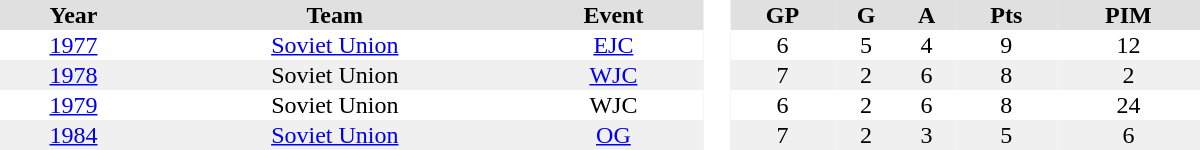<table border="0" cellpadding="1" cellspacing="0" style="text-align:center; width:50em">
<tr ALIGN="center" bgcolor="#e0e0e0">
<th>Year</th>
<th>Team</th>
<th>Event</th>
<th ALIGN="center" rowspan="99" bgcolor="#ffffff"> </th>
<th>GP</th>
<th>G</th>
<th>A</th>
<th>Pts</th>
<th>PIM</th>
</tr>
<tr>
<td><a href='#'>1977</a></td>
<td><a href='#'>Soviet Union</a></td>
<td><a href='#'>EJC</a></td>
<td>6</td>
<td>5</td>
<td>4</td>
<td>9</td>
<td>12</td>
</tr>
<tr bgcolor="#f0f0f0">
<td><a href='#'>1978</a></td>
<td>Soviet Union</td>
<td><a href='#'>WJC</a></td>
<td>7</td>
<td>2</td>
<td>6</td>
<td>8</td>
<td>2</td>
</tr>
<tr>
<td><a href='#'>1979</a></td>
<td>Soviet Union</td>
<td>WJC</td>
<td>6</td>
<td>2</td>
<td>6</td>
<td>8</td>
<td>24</td>
</tr>
<tr bgcolor="#f0f0f0">
<td><a href='#'>1984</a></td>
<td><a href='#'>Soviet Union</a></td>
<td><a href='#'>OG</a></td>
<td>7</td>
<td>2</td>
<td>3</td>
<td>5</td>
<td>6</td>
</tr>
</table>
